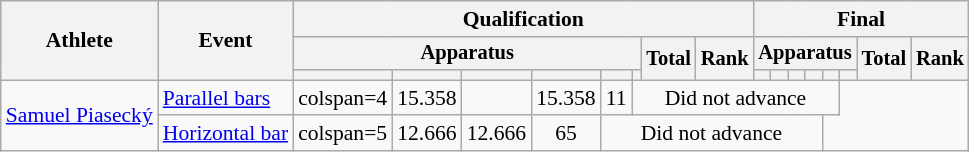<table class="wikitable" style="font-size:90%">
<tr>
<th rowspan=3>Athlete</th>
<th rowspan=3>Event</th>
<th colspan =8>Qualification</th>
<th colspan =8>Final</th>
</tr>
<tr style="font-size:95%">
<th colspan=6>Apparatus</th>
<th rowspan=2>Total</th>
<th rowspan=2>Rank</th>
<th colspan=6>Apparatus</th>
<th rowspan=2>Total</th>
<th rowspan=2>Rank</th>
</tr>
<tr style="font-size:95%">
<th></th>
<th></th>
<th></th>
<th></th>
<th></th>
<th></th>
<th></th>
<th></th>
<th></th>
<th></th>
<th></th>
<th></th>
</tr>
<tr align=center>
<td align=left rowspan=2><a href='#'>Samuel Piasecký</a></td>
<td align=left><a href='#'>Parallel bars</a></td>
<td>colspan=4 </td>
<td>15.358</td>
<td></td>
<td>15.358</td>
<td>11</td>
<td colspan=8>Did not advance</td>
</tr>
<tr align=center>
<td align=left><a href='#'>Horizontal bar</a></td>
<td>colspan=5 </td>
<td>12.666</td>
<td>12.666</td>
<td>65</td>
<td colspan=8>Did not advance</td>
</tr>
</table>
